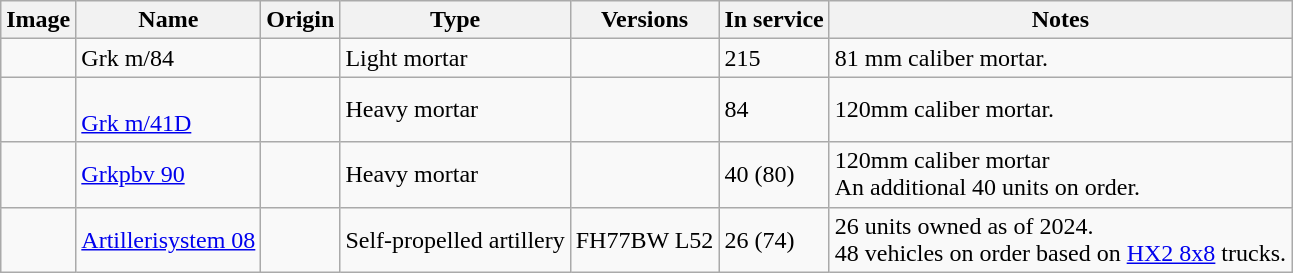<table class="wikitable">
<tr>
<th>Image</th>
<th>Name</th>
<th>Origin</th>
<th>Type</th>
<th>Versions</th>
<th>In service</th>
<th>Notes</th>
</tr>
<tr>
<td></td>
<td>Grk m/84</td>
<td><br></td>
<td>Light mortar</td>
<td></td>
<td>215</td>
<td>81 mm caliber mortar.</td>
</tr>
<tr>
<td></td>
<td><br> <a href='#'>Grk m/41D</a></td>
<td></td>
<td>Heavy mortar</td>
<td></td>
<td>84</td>
<td>120mm caliber mortar.</td>
</tr>
<tr>
<td></td>
<td><a href='#'>Grkpbv 90</a></td>
<td></td>
<td>Heavy mortar</td>
<td></td>
<td>40 (80)</td>
<td>120mm caliber mortar<br>An additional 40 units on order.</td>
</tr>
<tr>
<td></td>
<td><a href='#'>Artillerisystem 08</a></td>
<td></td>
<td>Self-propelled artillery</td>
<td>FH77BW L52</td>
<td>26 (74)</td>
<td>26 units owned as of 2024.<br>48 vehicles on order based on <a href='#'>HX2 8x8</a> trucks.</td>
</tr>
</table>
